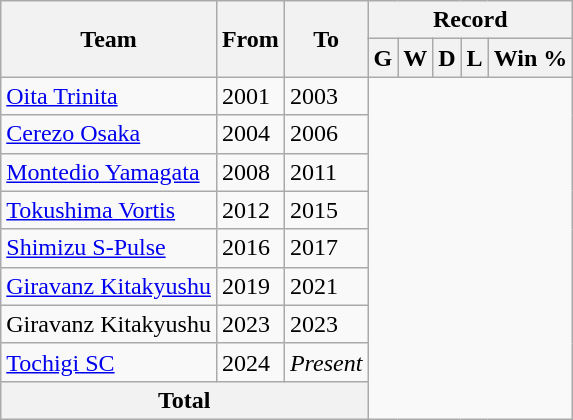<table class="wikitable" style="text-align: center">
<tr>
<th rowspan="2">Team</th>
<th rowspan="2">From</th>
<th rowspan="2">To</th>
<th colspan="5">Record</th>
</tr>
<tr>
<th>G</th>
<th>W</th>
<th>D</th>
<th>L</th>
<th>Win %</th>
</tr>
<tr>
<td align="left"><a href='#'>Oita Trinita</a></td>
<td align="left">2001</td>
<td align="left">2003<br></td>
</tr>
<tr>
<td align="left"><a href='#'>Cerezo Osaka</a></td>
<td align="left">2004</td>
<td align="left">2006<br></td>
</tr>
<tr>
<td align="left"><a href='#'>Montedio Yamagata</a></td>
<td align="left">2008</td>
<td align="left">2011<br></td>
</tr>
<tr>
<td align="left"><a href='#'>Tokushima Vortis</a></td>
<td align="left">2012</td>
<td align="left">2015<br></td>
</tr>
<tr>
<td align="left"><a href='#'>Shimizu S-Pulse</a></td>
<td align="left">2016</td>
<td align="left">2017<br></td>
</tr>
<tr>
<td align="left"><a href='#'>Giravanz Kitakyushu</a></td>
<td align="left">2019</td>
<td align="left">2021<br></td>
</tr>
<tr>
<td align="left">Giravanz Kitakyushu</td>
<td align="left">2023</td>
<td align="left">2023<br></td>
</tr>
<tr>
<td align="left"><a href='#'>Tochigi SC</a></td>
<td align="left">2024</td>
<td align="left"><em>Present</em><br></td>
</tr>
<tr>
<th colspan="3">Total<br></th>
</tr>
</table>
